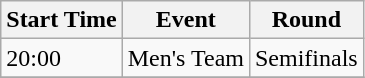<table class="wikitable">
<tr>
<th>Start Time</th>
<th>Event</th>
<th>Round</th>
</tr>
<tr>
<td>20:00</td>
<td>Men's Team</td>
<td>Semifinals</td>
</tr>
<tr>
</tr>
</table>
